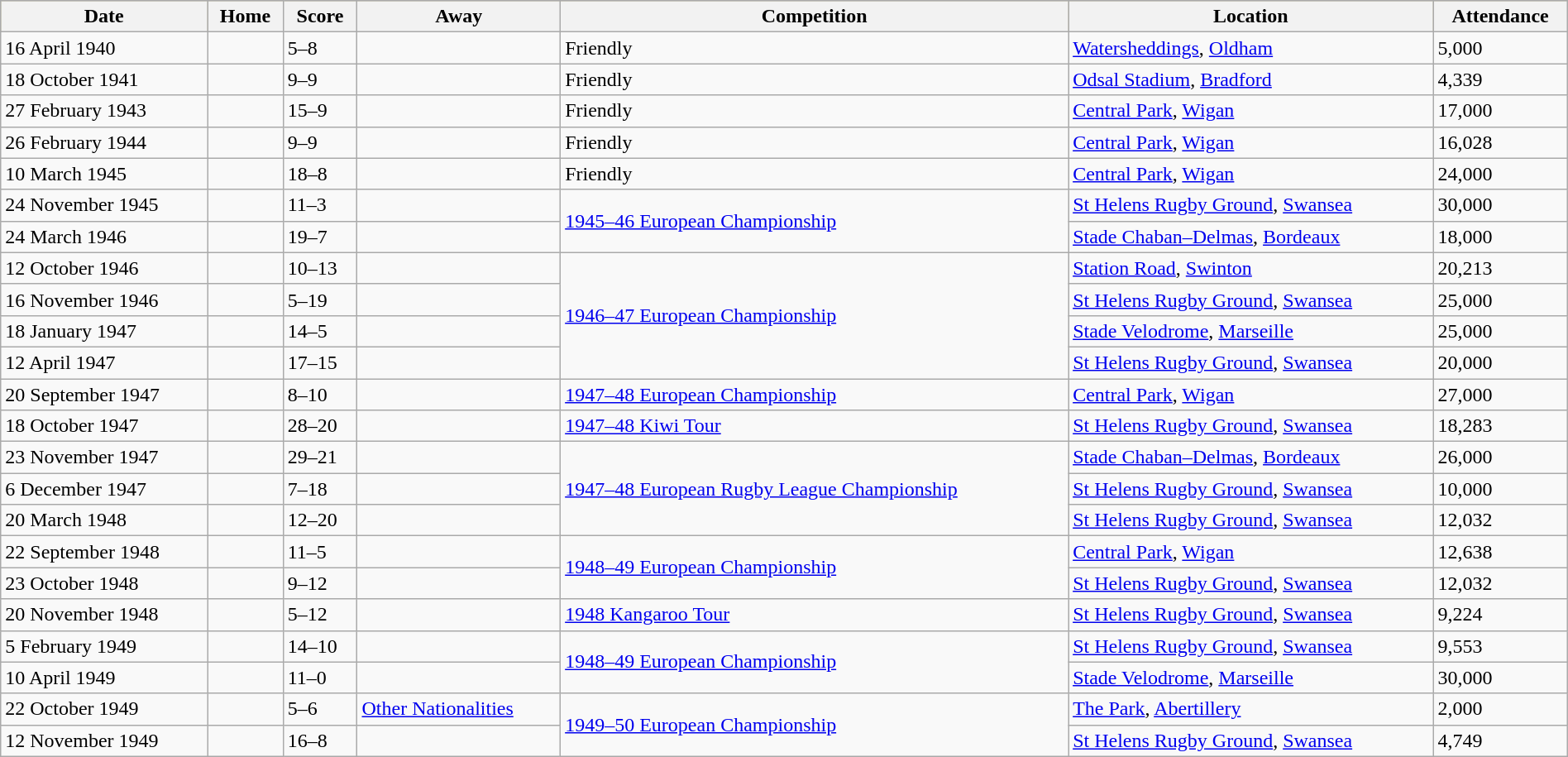<table class="wikitable" width=100%>
<tr bgcolor=#bdb76b>
<th>Date</th>
<th>Home</th>
<th>Score</th>
<th>Away</th>
<th>Competition</th>
<th>Location</th>
<th>Attendance</th>
</tr>
<tr>
<td>16 April 1940</td>
<td></td>
<td>5–8</td>
<td></td>
<td>Friendly</td>
<td><a href='#'>Watersheddings</a>, <a href='#'>Oldham</a></td>
<td>5,000</td>
</tr>
<tr>
<td>18 October 1941</td>
<td></td>
<td>9–9</td>
<td></td>
<td>Friendly</td>
<td><a href='#'>Odsal Stadium</a>, <a href='#'>Bradford</a></td>
<td>4,339</td>
</tr>
<tr>
<td>27 February 1943</td>
<td></td>
<td>15–9</td>
<td></td>
<td>Friendly</td>
<td><a href='#'>Central Park</a>, <a href='#'>Wigan</a></td>
<td>17,000</td>
</tr>
<tr>
<td>26 February 1944</td>
<td></td>
<td>9–9</td>
<td></td>
<td>Friendly</td>
<td><a href='#'>Central Park</a>, <a href='#'>Wigan</a></td>
<td>16,028</td>
</tr>
<tr>
<td>10 March 1945</td>
<td></td>
<td>18–8</td>
<td></td>
<td>Friendly</td>
<td><a href='#'>Central Park</a>, <a href='#'>Wigan</a></td>
<td>24,000</td>
</tr>
<tr>
<td>24 November 1945</td>
<td></td>
<td>11–3</td>
<td></td>
<td rowspan=2><a href='#'>1945–46 European Championship</a></td>
<td><a href='#'>St Helens Rugby Ground</a>, <a href='#'>Swansea</a></td>
<td>30,000</td>
</tr>
<tr>
<td>24 March 1946</td>
<td></td>
<td>19–7</td>
<td></td>
<td><a href='#'>Stade Chaban–Delmas</a>, <a href='#'>Bordeaux</a></td>
<td>18,000</td>
</tr>
<tr>
<td>12 October 1946</td>
<td></td>
<td>10–13</td>
<td></td>
<td rowspan=4><a href='#'>1946–47 European Championship</a></td>
<td><a href='#'>Station Road</a>, <a href='#'>Swinton</a></td>
<td>20,213</td>
</tr>
<tr>
<td>16 November 1946</td>
<td></td>
<td>5–19</td>
<td></td>
<td><a href='#'>St Helens Rugby Ground</a>, <a href='#'>Swansea</a></td>
<td>25,000</td>
</tr>
<tr>
<td>18 January 1947</td>
<td></td>
<td>14–5</td>
<td></td>
<td><a href='#'>Stade Velodrome</a>, <a href='#'>Marseille</a></td>
<td>25,000</td>
</tr>
<tr>
<td>12 April 1947</td>
<td></td>
<td>17–15</td>
<td></td>
<td><a href='#'>St Helens Rugby Ground</a>, <a href='#'>Swansea</a></td>
<td>20,000</td>
</tr>
<tr>
<td>20 September 1947</td>
<td></td>
<td>8–10</td>
<td></td>
<td><a href='#'>1947–48 European Championship</a></td>
<td><a href='#'>Central Park</a>, <a href='#'>Wigan</a></td>
<td>27,000</td>
</tr>
<tr>
<td>18 October 1947</td>
<td></td>
<td>28–20</td>
<td></td>
<td><a href='#'>1947–48 Kiwi Tour</a></td>
<td><a href='#'>St Helens Rugby Ground</a>, <a href='#'>Swansea</a></td>
<td>18,283</td>
</tr>
<tr>
<td>23 November 1947</td>
<td></td>
<td>29–21</td>
<td></td>
<td rowspan=3><a href='#'>1947–48 European Rugby League Championship</a></td>
<td><a href='#'>Stade Chaban–Delmas</a>, <a href='#'>Bordeaux</a></td>
<td>26,000</td>
</tr>
<tr>
<td>6 December 1947</td>
<td></td>
<td>7–18</td>
<td></td>
<td><a href='#'>St Helens Rugby Ground</a>, <a href='#'>Swansea</a></td>
<td>10,000</td>
</tr>
<tr>
<td>20 March 1948</td>
<td></td>
<td>12–20</td>
<td></td>
<td><a href='#'>St Helens Rugby Ground</a>, <a href='#'>Swansea</a></td>
<td>12,032</td>
</tr>
<tr>
<td>22 September 1948</td>
<td></td>
<td>11–5</td>
<td></td>
<td rowspan=2><a href='#'>1948–49 European Championship</a></td>
<td><a href='#'>Central Park</a>, <a href='#'>Wigan</a></td>
<td>12,638</td>
</tr>
<tr>
<td>23 October 1948</td>
<td></td>
<td>9–12</td>
<td></td>
<td><a href='#'>St Helens Rugby Ground</a>, <a href='#'>Swansea</a></td>
<td>12,032</td>
</tr>
<tr>
<td>20 November 1948</td>
<td></td>
<td>5–12</td>
<td></td>
<td><a href='#'>1948 Kangaroo Tour</a></td>
<td><a href='#'>St Helens Rugby Ground</a>, <a href='#'>Swansea</a></td>
<td>9,224</td>
</tr>
<tr>
<td>5 February 1949</td>
<td></td>
<td>14–10</td>
<td></td>
<td rowspan=2><a href='#'>1948–49 European Championship</a></td>
<td><a href='#'>St Helens Rugby Ground</a>, <a href='#'>Swansea</a></td>
<td>9,553</td>
</tr>
<tr>
<td>10 April 1949</td>
<td></td>
<td>11–0</td>
<td></td>
<td><a href='#'>Stade Velodrome</a>, <a href='#'>Marseille</a></td>
<td>30,000</td>
</tr>
<tr>
<td>22 October 1949</td>
<td></td>
<td>5–6</td>
<td><a href='#'>Other Nationalities</a></td>
<td rowspan=2><a href='#'>1949–50 European Championship</a></td>
<td><a href='#'>The Park</a>, <a href='#'>Abertillery</a></td>
<td>2,000</td>
</tr>
<tr>
<td>12 November 1949</td>
<td></td>
<td>16–8</td>
<td></td>
<td><a href='#'>St Helens Rugby Ground</a>, <a href='#'>Swansea</a></td>
<td>4,749</td>
</tr>
</table>
